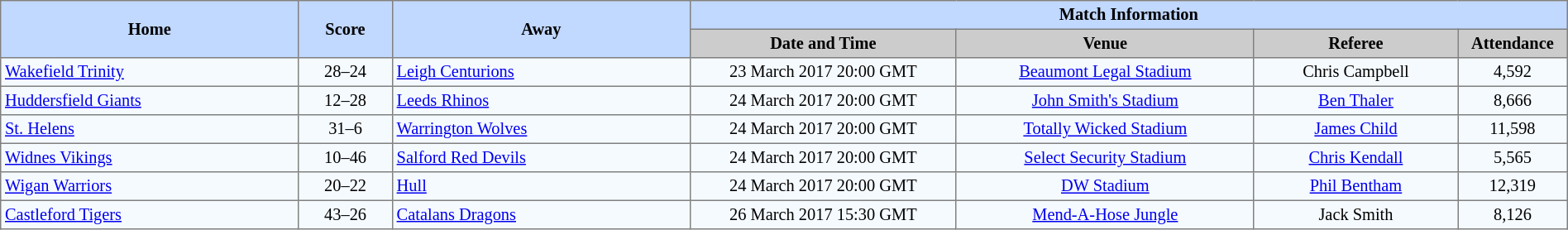<table border=1 style="border-collapse:collapse; font-size:85%; text-align:center;" cellpadding=3 cellspacing=0 width=100%>
<tr bgcolor=#C1D8FF>
<th rowspan=2 width=19%>Home</th>
<th rowspan=2 width=6%>Score</th>
<th rowspan=2 width=19%>Away</th>
<th colspan=6>Match Information</th>
</tr>
<tr bgcolor=#CCCCCC>
<th width=17%>Date and Time</th>
<th width=19%>Venue</th>
<th width=13%>Referee</th>
<th width=7%>Attendance</th>
</tr>
<tr bgcolor=#F5FAFF>
<td align=left> <a href='#'>Wakefield Trinity</a></td>
<td>28–24</td>
<td align=left> <a href='#'>Leigh Centurions</a></td>
<td>23 March 2017 20:00 GMT</td>
<td><a href='#'>Beaumont Legal Stadium</a></td>
<td>Chris Campbell</td>
<td>4,592</td>
</tr>
<tr bgcolor=#F5FAFF>
<td align=left> <a href='#'>Huddersfield Giants</a></td>
<td>12–28</td>
<td align=left> <a href='#'>Leeds Rhinos</a></td>
<td>24 March 2017 20:00 GMT</td>
<td><a href='#'>John Smith's Stadium</a></td>
<td><a href='#'>Ben Thaler</a></td>
<td>8,666</td>
</tr>
<tr bgcolor=#F5FAFF>
<td align=left> <a href='#'>St. Helens</a></td>
<td>31–6</td>
<td align=left> <a href='#'>Warrington Wolves</a></td>
<td>24 March 2017 20:00 GMT</td>
<td><a href='#'>Totally Wicked Stadium</a></td>
<td><a href='#'>James Child</a></td>
<td>11,598</td>
</tr>
<tr bgcolor=#F5FAFF>
<td align=left> <a href='#'>Widnes Vikings</a></td>
<td>10–46</td>
<td align=left> <a href='#'>Salford Red Devils</a></td>
<td>24 March 2017 20:00 GMT</td>
<td><a href='#'>Select Security Stadium</a></td>
<td><a href='#'>Chris Kendall</a></td>
<td>5,565</td>
</tr>
<tr bgcolor=#F5FAFF>
<td align=left> <a href='#'>Wigan Warriors</a></td>
<td>20–22</td>
<td align=left> <a href='#'>Hull</a></td>
<td>24 March 2017 20:00 GMT</td>
<td><a href='#'>DW Stadium</a></td>
<td><a href='#'>Phil Bentham</a></td>
<td>12,319</td>
</tr>
<tr bgcolor=#F5FAFF>
<td align=left> <a href='#'>Castleford Tigers</a></td>
<td>43–26</td>
<td align=left> <a href='#'>Catalans Dragons</a></td>
<td>26 March 2017 15:30 GMT</td>
<td><a href='#'>Mend-A-Hose Jungle</a></td>
<td>Jack Smith</td>
<td>8,126</td>
</tr>
</table>
